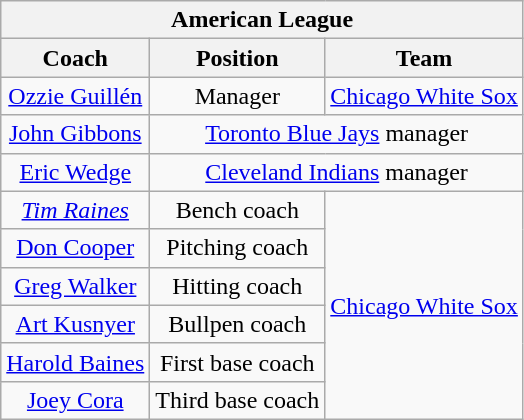<table class="wikitable" style="font-size: 100%; text-align:center;">
<tr>
<th colspan="3">American League</th>
</tr>
<tr>
<th>Coach</th>
<th>Position</th>
<th>Team</th>
</tr>
<tr>
<td><a href='#'>Ozzie Guillén</a></td>
<td>Manager</td>
<td><a href='#'>Chicago White Sox</a></td>
</tr>
<tr>
<td><a href='#'>John Gibbons</a></td>
<td colspan="2"><a href='#'>Toronto Blue Jays</a> manager</td>
</tr>
<tr>
<td><a href='#'>Eric Wedge</a></td>
<td colspan="2"><a href='#'>Cleveland Indians</a> manager</td>
</tr>
<tr>
<td><em><a href='#'>Tim Raines</a></em></td>
<td>Bench coach</td>
<td rowspan="6"><a href='#'>Chicago White Sox</a></td>
</tr>
<tr>
<td><a href='#'>Don Cooper</a></td>
<td>Pitching coach</td>
</tr>
<tr>
<td><a href='#'>Greg Walker</a></td>
<td>Hitting coach</td>
</tr>
<tr>
<td><a href='#'>Art Kusnyer</a></td>
<td>Bullpen coach</td>
</tr>
<tr>
<td><a href='#'>Harold Baines</a></td>
<td>First base coach</td>
</tr>
<tr>
<td><a href='#'>Joey Cora</a></td>
<td>Third base coach</td>
</tr>
</table>
